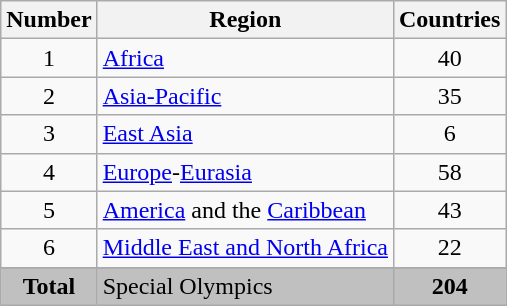<table class="wikitable sortable">
<tr>
<th>Number</th>
<th>Region</th>
<th>Countries</th>
</tr>
<tr>
<td align=center>1</td>
<td><a href='#'>Africa</a></td>
<td align=center>40</td>
</tr>
<tr>
<td align=center>2</td>
<td><a href='#'>Asia-Pacific</a></td>
<td align=center>35</td>
</tr>
<tr>
<td align=center>3</td>
<td><a href='#'>East Asia</a></td>
<td align=center>6</td>
</tr>
<tr>
<td align=center>4</td>
<td><a href='#'>Europe</a>-<a href='#'>Eurasia</a></td>
<td align=center>58</td>
</tr>
<tr>
<td align=center>5</td>
<td><a href='#'>America</a> and the <a href='#'>Caribbean</a></td>
<td align=center>43</td>
</tr>
<tr>
<td align=center>6</td>
<td><a href='#'>Middle East and North Africa</a></td>
<td align=center>22</td>
</tr>
<tr>
</tr>
<tr style="background:silver;">
<td align=center><strong>Total</strong></td>
<td>Special Olympics</td>
<td align=center><strong>204</strong></td>
</tr>
</table>
